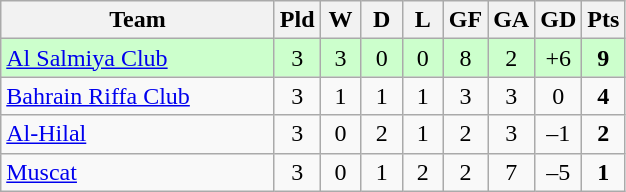<table class="wikitable" style="text-align: center;">
<tr>
<th width="175">Team</th>
<th width="20">Pld</th>
<th width="20">W</th>
<th width="20">D</th>
<th width="20">L</th>
<th width="20">GF</th>
<th width="20">GA</th>
<th width="20">GD</th>
<th width="20">Pts</th>
</tr>
<tr bgcolor=#ccffcc>
<td align=left> <a href='#'>Al Salmiya Club</a></td>
<td>3</td>
<td>3</td>
<td>0</td>
<td>0</td>
<td>8</td>
<td>2</td>
<td>+6</td>
<td><strong>9</strong></td>
</tr>
<tr>
<td align=left> <a href='#'>Bahrain Riffa Club</a></td>
<td>3</td>
<td>1</td>
<td>1</td>
<td>1</td>
<td>3</td>
<td>3</td>
<td>0</td>
<td><strong>4</strong></td>
</tr>
<tr>
<td align=left> <a href='#'>Al-Hilal</a></td>
<td>3</td>
<td>0</td>
<td>2</td>
<td>1</td>
<td>2</td>
<td>3</td>
<td>–1</td>
<td><strong>2</strong></td>
</tr>
<tr>
<td align=left> <a href='#'>Muscat</a></td>
<td>3</td>
<td>0</td>
<td>1</td>
<td>2</td>
<td>2</td>
<td>7</td>
<td>–5</td>
<td><strong>1</strong></td>
</tr>
</table>
